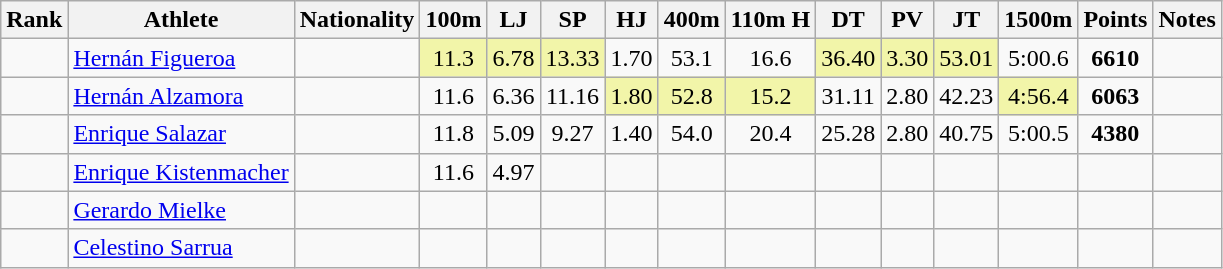<table class="wikitable sortable" style=" text-align:center;">
<tr>
<th>Rank</th>
<th>Athlete</th>
<th>Nationality</th>
<th>100m</th>
<th>LJ</th>
<th>SP</th>
<th>HJ</th>
<th>400m</th>
<th>110m H</th>
<th>DT</th>
<th>PV</th>
<th>JT</th>
<th>1500m</th>
<th>Points</th>
<th>Notes</th>
</tr>
<tr>
<td></td>
<td align=left><a href='#'>Hernán Figueroa</a></td>
<td align=left></td>
<td bgcolor=#F2F5A9>11.3</td>
<td bgcolor=#F2F5A9>6.78</td>
<td bgcolor=#F2F5A9>13.33</td>
<td>1.70</td>
<td>53.1</td>
<td>16.6</td>
<td bgcolor=#F2F5A9>36.40</td>
<td bgcolor=#F2F5A9>3.30</td>
<td bgcolor=#F2F5A9>53.01</td>
<td>5:00.6</td>
<td><strong>6610</strong></td>
<td></td>
</tr>
<tr>
<td></td>
<td align=left><a href='#'>Hernán Alzamora</a></td>
<td align=left></td>
<td>11.6</td>
<td>6.36</td>
<td>11.16</td>
<td bgcolor=#F2F5A9>1.80</td>
<td bgcolor=#F2F5A9>52.8</td>
<td bgcolor=#F2F5A9>15.2</td>
<td>31.11</td>
<td>2.80</td>
<td>42.23</td>
<td bgcolor=#F2F5A9>4:56.4</td>
<td><strong>6063</strong></td>
<td></td>
</tr>
<tr>
<td></td>
<td align=left><a href='#'>Enrique Salazar</a></td>
<td align=left></td>
<td>11.8</td>
<td>5.09</td>
<td>9.27</td>
<td>1.40</td>
<td>54.0</td>
<td>20.4</td>
<td>25.28</td>
<td>2.80</td>
<td>40.75</td>
<td>5:00.5</td>
<td><strong>4380</strong></td>
<td></td>
</tr>
<tr>
<td></td>
<td align=left><a href='#'>Enrique Kistenmacher</a></td>
<td align=left></td>
<td>11.6</td>
<td>4.97</td>
<td></td>
<td></td>
<td></td>
<td></td>
<td></td>
<td></td>
<td></td>
<td></td>
<td><strong></strong></td>
<td></td>
</tr>
<tr>
<td></td>
<td align=left><a href='#'>Gerardo Mielke</a></td>
<td align=left></td>
<td></td>
<td></td>
<td></td>
<td></td>
<td></td>
<td></td>
<td></td>
<td></td>
<td></td>
<td></td>
<td><strong></strong></td>
<td></td>
</tr>
<tr>
<td></td>
<td align=left><a href='#'>Celestino Sarrua</a></td>
<td align=left></td>
<td></td>
<td></td>
<td></td>
<td></td>
<td></td>
<td></td>
<td></td>
<td></td>
<td></td>
<td></td>
<td><strong></strong></td>
<td></td>
</tr>
</table>
